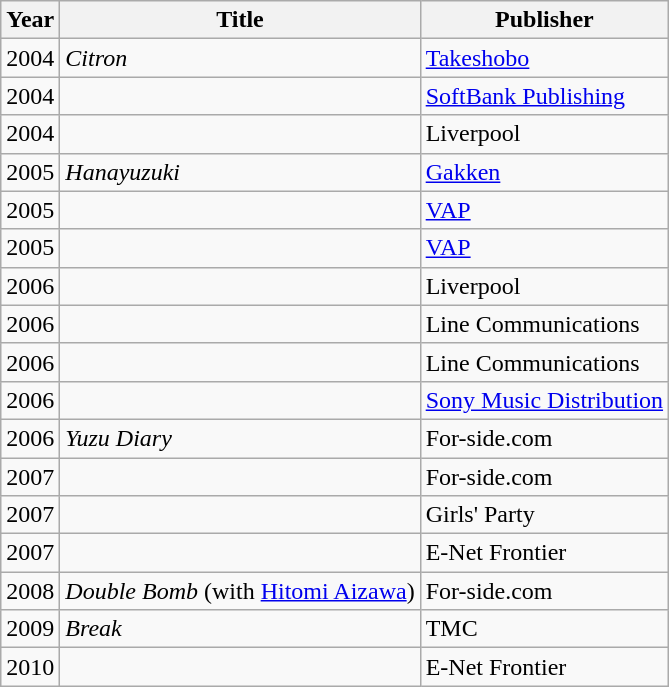<table class="wikitable">
<tr>
<th>Year</th>
<th>Title</th>
<th>Publisher</th>
</tr>
<tr>
<td>2004</td>
<td><em>Citron</em></td>
<td><a href='#'>Takeshobo</a></td>
</tr>
<tr>
<td>2004</td>
<td></td>
<td><a href='#'>SoftBank Publishing</a></td>
</tr>
<tr>
<td>2004</td>
<td></td>
<td>Liverpool</td>
</tr>
<tr>
<td>2005</td>
<td><em>Hanayuzuki</em></td>
<td><a href='#'>Gakken</a></td>
</tr>
<tr>
<td>2005</td>
<td></td>
<td><a href='#'>VAP</a></td>
</tr>
<tr>
<td>2005</td>
<td></td>
<td><a href='#'>VAP</a></td>
</tr>
<tr>
<td>2006</td>
<td></td>
<td>Liverpool</td>
</tr>
<tr>
<td>2006</td>
<td></td>
<td>Line Communications</td>
</tr>
<tr>
<td>2006</td>
<td></td>
<td>Line Communications</td>
</tr>
<tr>
<td>2006</td>
<td></td>
<td><a href='#'>Sony Music Distribution</a></td>
</tr>
<tr>
<td>2006</td>
<td><em>Yuzu Diary</em></td>
<td>For-side.com</td>
</tr>
<tr>
<td>2007</td>
<td></td>
<td>For-side.com</td>
</tr>
<tr>
<td>2007</td>
<td></td>
<td>Girls' Party</td>
</tr>
<tr>
<td>2007</td>
<td></td>
<td>E-Net Frontier</td>
</tr>
<tr>
<td>2008</td>
<td><em>Double Bomb</em> (with <a href='#'>Hitomi Aizawa</a>)</td>
<td>For-side.com</td>
</tr>
<tr>
<td>2009</td>
<td><em>Break</em></td>
<td>TMC</td>
</tr>
<tr>
<td>2010</td>
<td></td>
<td>E-Net Frontier</td>
</tr>
</table>
